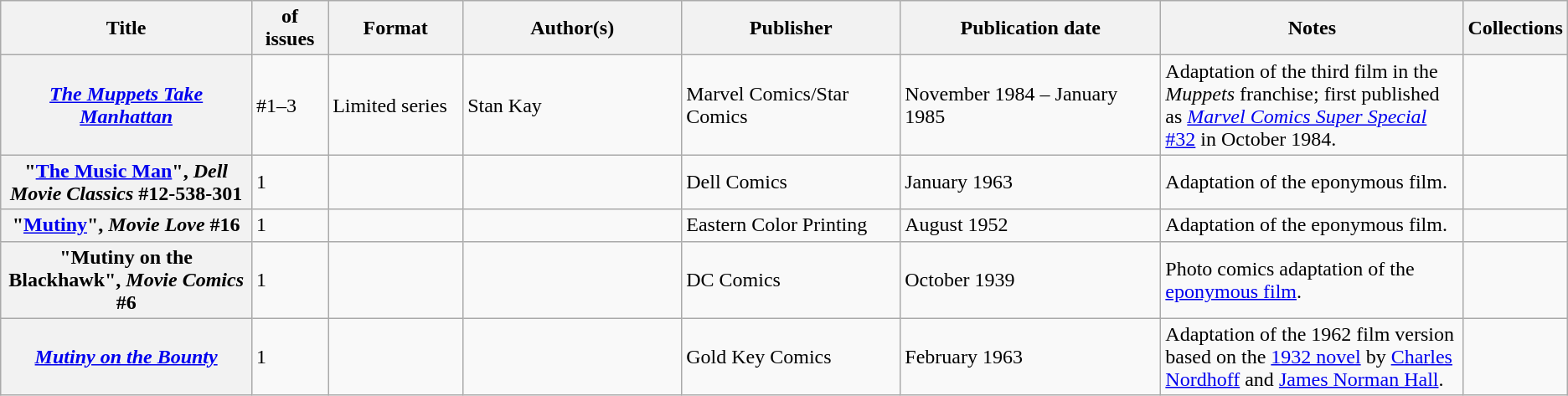<table class="wikitable">
<tr>
<th>Title</th>
<th style="width:40pt"> of issues</th>
<th style="width:75pt">Format</th>
<th style="width:125pt">Author(s)</th>
<th style="width:125pt">Publisher</th>
<th style="width:150pt">Publication date</th>
<th style="width:175pt">Notes</th>
<th>Collections</th>
</tr>
<tr>
<th><em><a href='#'>The Muppets Take Manhattan</a></em></th>
<td>#1–3</td>
<td>Limited series</td>
<td>Stan Kay</td>
<td>Marvel Comics/Star Comics</td>
<td>November 1984 – January 1985</td>
<td>Adaptation of the third film in the <em>Muppets</em> franchise; first published as <a href='#'><em>Marvel Comics Super Special</em> #32</a> in October 1984.</td>
<td></td>
</tr>
<tr>
<th>"<a href='#'>The Music Man</a>", <em>Dell Movie Classics</em> #12-538-301</th>
<td>1</td>
<td></td>
<td></td>
<td>Dell Comics</td>
<td>January 1963</td>
<td>Adaptation of the eponymous film.</td>
<td></td>
</tr>
<tr>
<th>"<a href='#'>Mutiny</a>", <em>Movie Love</em> #16</th>
<td>1</td>
<td></td>
<td></td>
<td>Eastern Color Printing</td>
<td>August 1952</td>
<td>Adaptation of the eponymous film.</td>
<td></td>
</tr>
<tr>
<th>"Mutiny on the Blackhawk", <em>Movie Comics</em> #6</th>
<td>1</td>
<td></td>
<td></td>
<td>DC Comics</td>
<td>October 1939</td>
<td>Photo comics adaptation of the <a href='#'>eponymous film</a>.</td>
<td></td>
</tr>
<tr>
<th><em><a href='#'>Mutiny on the Bounty</a></em></th>
<td>1</td>
<td></td>
<td></td>
<td>Gold Key Comics</td>
<td>February 1963</td>
<td>Adaptation of the 1962 film version based on the <a href='#'>1932 novel</a> by <a href='#'>Charles Nordhoff</a> and <a href='#'>James Norman Hall</a>.</td>
<td></td>
</tr>
</table>
